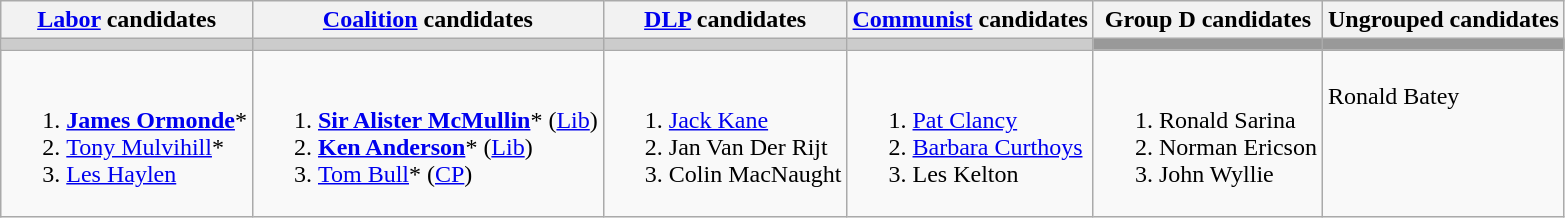<table class="wikitable">
<tr>
<th><a href='#'>Labor</a> candidates</th>
<th><a href='#'>Coalition</a> candidates</th>
<th><a href='#'>DLP</a> candidates</th>
<th><a href='#'>Communist</a> candidates</th>
<th>Group D candidates</th>
<th>Ungrouped candidates</th>
</tr>
<tr bgcolor="#cccccc">
<td></td>
<td></td>
<td></td>
<td></td>
<td bgcolor="#999999"></td>
<td bgcolor="#999999"></td>
</tr>
<tr>
<td><br><ol><li><strong><a href='#'>James Ormonde</a></strong>*</li><li><a href='#'>Tony Mulvihill</a>*</li><li><a href='#'>Les Haylen</a></li></ol></td>
<td><br><ol><li><strong><a href='#'>Sir Alister McMullin</a></strong>* (<a href='#'>Lib</a>)</li><li><strong><a href='#'>Ken Anderson</a></strong>* (<a href='#'>Lib</a>)</li><li><a href='#'>Tom Bull</a>* (<a href='#'>CP</a>)</li></ol></td>
<td valign=top><br><ol><li><a href='#'>Jack Kane</a></li><li>Jan Van Der Rijt</li><li>Colin MacNaught</li></ol></td>
<td valign=top><br><ol><li><a href='#'>Pat Clancy</a></li><li><a href='#'>Barbara Curthoys</a></li><li>Les Kelton</li></ol></td>
<td valign=top><br><ol><li>Ronald Sarina</li><li>Norman Ericson</li><li>John Wyllie</li></ol></td>
<td valign=top><br>Ronald Batey</td>
</tr>
</table>
